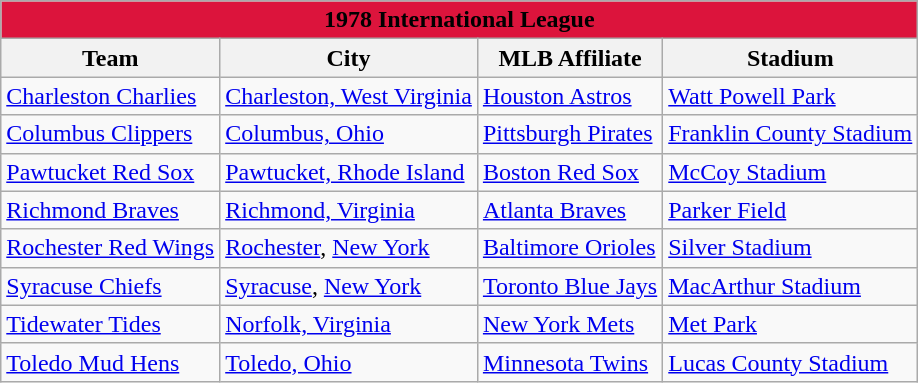<table class="wikitable" style="width:auto">
<tr>
<td bgcolor="#DC143C" align="center" colspan="7"><strong><span>1978 International League</span></strong></td>
</tr>
<tr>
<th>Team</th>
<th>City</th>
<th>MLB Affiliate</th>
<th>Stadium</th>
</tr>
<tr>
<td><a href='#'>Charleston Charlies</a></td>
<td><a href='#'>Charleston, West Virginia</a></td>
<td><a href='#'>Houston Astros</a></td>
<td><a href='#'>Watt Powell Park</a></td>
</tr>
<tr>
<td><a href='#'>Columbus Clippers</a></td>
<td><a href='#'>Columbus, Ohio</a></td>
<td><a href='#'>Pittsburgh Pirates</a></td>
<td><a href='#'>Franklin County Stadium</a></td>
</tr>
<tr>
<td><a href='#'>Pawtucket Red Sox</a></td>
<td><a href='#'>Pawtucket, Rhode Island</a></td>
<td><a href='#'>Boston Red Sox</a></td>
<td><a href='#'>McCoy Stadium</a></td>
</tr>
<tr>
<td><a href='#'>Richmond Braves</a></td>
<td><a href='#'>Richmond, Virginia</a></td>
<td><a href='#'>Atlanta Braves</a></td>
<td><a href='#'>Parker Field</a></td>
</tr>
<tr>
<td><a href='#'>Rochester Red Wings</a></td>
<td><a href='#'>Rochester</a>, <a href='#'>New York</a></td>
<td><a href='#'>Baltimore Orioles</a></td>
<td><a href='#'>Silver Stadium</a></td>
</tr>
<tr>
<td><a href='#'>Syracuse Chiefs</a></td>
<td><a href='#'>Syracuse</a>, <a href='#'>New York</a></td>
<td><a href='#'>Toronto Blue Jays</a></td>
<td><a href='#'>MacArthur Stadium</a></td>
</tr>
<tr>
<td><a href='#'>Tidewater Tides</a></td>
<td><a href='#'>Norfolk, Virginia</a></td>
<td><a href='#'>New York Mets</a></td>
<td><a href='#'>Met Park</a></td>
</tr>
<tr>
<td><a href='#'>Toledo Mud Hens</a></td>
<td><a href='#'>Toledo, Ohio</a></td>
<td><a href='#'>Minnesota Twins</a></td>
<td><a href='#'>Lucas County Stadium</a></td>
</tr>
</table>
